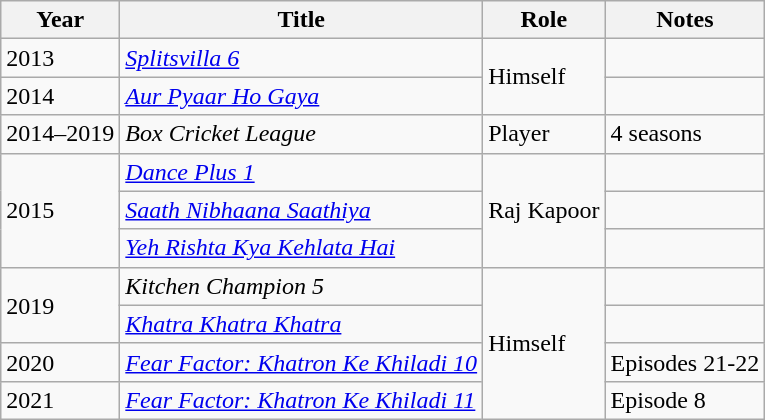<table class="wikitable">
<tr>
<th>Year</th>
<th>Title</th>
<th>Role</th>
<th>Notes</th>
</tr>
<tr>
<td>2013</td>
<td><em><a href='#'>Splitsvilla 6</a></em></td>
<td rowspan="2">Himself</td>
<td></td>
</tr>
<tr>
<td>2014</td>
<td><em><a href='#'>Aur Pyaar Ho Gaya</a></em></td>
<td></td>
</tr>
<tr>
<td>2014–2019</td>
<td><em>Box Cricket League</em></td>
<td>Player</td>
<td>4 seasons</td>
</tr>
<tr>
<td rowspan="3">2015</td>
<td><em><a href='#'>Dance Plus 1</a></em></td>
<td rowspan="3">Raj Kapoor</td>
<td></td>
</tr>
<tr>
<td><em><a href='#'>Saath Nibhaana Saathiya</a></em></td>
<td></td>
</tr>
<tr>
<td><em><a href='#'>Yeh Rishta Kya Kehlata Hai</a></em></td>
<td></td>
</tr>
<tr>
<td rowspan="2">2019</td>
<td><em>Kitchen Champion 5</em></td>
<td rowspan="4">Himself</td>
<td></td>
</tr>
<tr>
<td><em><a href='#'>Khatra Khatra Khatra</a></em></td>
<td></td>
</tr>
<tr>
<td>2020</td>
<td><em><a href='#'>Fear Factor: Khatron Ke Khiladi 10</a></em></td>
<td>Episodes 21-22</td>
</tr>
<tr>
<td>2021</td>
<td><em><a href='#'>Fear Factor: Khatron Ke Khiladi 11</a></em></td>
<td>Episode 8</td>
</tr>
</table>
